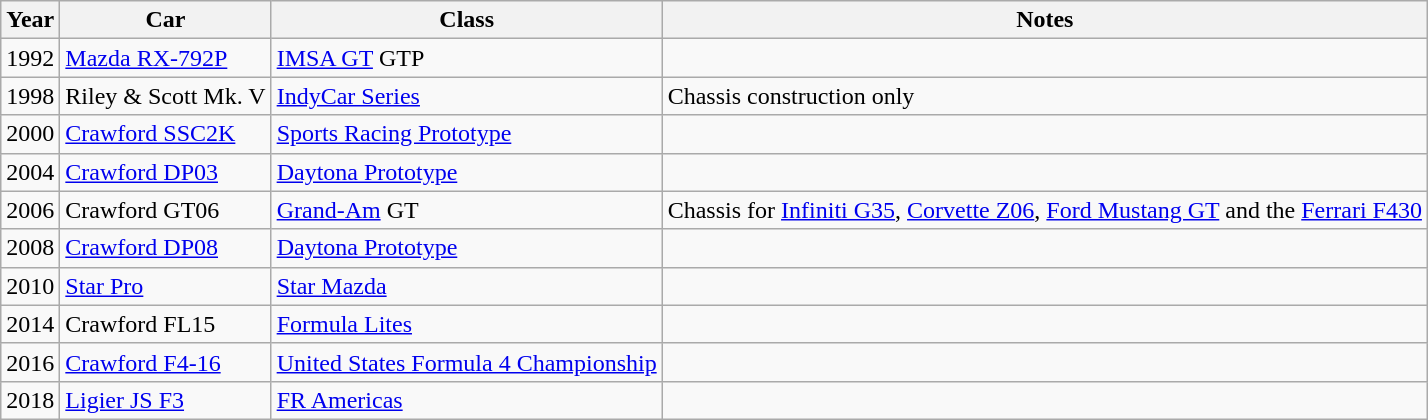<table class="wikitable">
<tr>
<th>Year</th>
<th>Car</th>
<th>Class</th>
<th>Notes</th>
</tr>
<tr>
<td>1992</td>
<td><a href='#'>Mazda RX-792P</a></td>
<td><a href='#'>IMSA GT</a> GTP</td>
<td></td>
</tr>
<tr>
<td>1998</td>
<td>Riley & Scott Mk. V</td>
<td><a href='#'>IndyCar Series</a></td>
<td>Chassis construction only</td>
</tr>
<tr>
<td>2000</td>
<td><a href='#'>Crawford SSC2K</a></td>
<td><a href='#'>Sports Racing Prototype</a></td>
<td></td>
</tr>
<tr>
<td>2004</td>
<td><a href='#'>Crawford DP03</a></td>
<td><a href='#'>Daytona Prototype</a></td>
<td></td>
</tr>
<tr>
<td>2006</td>
<td>Crawford GT06</td>
<td><a href='#'>Grand-Am</a> GT</td>
<td>Chassis for <a href='#'>Infiniti G35</a>, <a href='#'>Corvette Z06</a>, <a href='#'>Ford Mustang GT</a> and the <a href='#'>Ferrari F430</a></td>
</tr>
<tr>
<td>2008</td>
<td><a href='#'>Crawford DP08</a></td>
<td><a href='#'>Daytona Prototype</a></td>
<td></td>
</tr>
<tr>
<td>2010</td>
<td><a href='#'>Star Pro</a></td>
<td><a href='#'>Star Mazda</a></td>
<td></td>
</tr>
<tr>
<td>2014</td>
<td>Crawford FL15</td>
<td><a href='#'>Formula Lites</a></td>
<td></td>
</tr>
<tr>
<td>2016</td>
<td><a href='#'>Crawford F4-16</a></td>
<td><a href='#'>United States Formula 4 Championship</a></td>
<td></td>
</tr>
<tr>
<td>2018</td>
<td><a href='#'>Ligier JS F3</a></td>
<td><a href='#'>FR Americas</a></td>
<td></td>
</tr>
</table>
